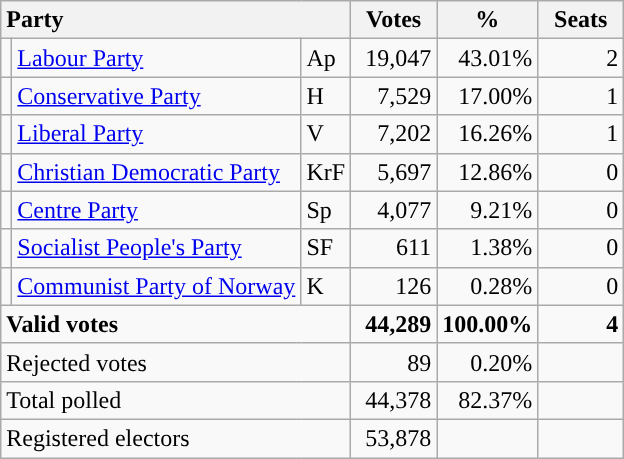<table class="wikitable" border="1" style="text-align:right;">
<tr>
<th style="text-align:left;" colspan=3>Party</th>
<th align=center width="50">Votes</th>
<th align=center width="50">%</th>
<th align=center width="50">Seats</th>
</tr>
<tr>
<td style="color:inherit;background:"></td>
<td align=left><a href='#'>Labour Party</a></td>
<td align=left>Ap</td>
<td>19,047</td>
<td>43.01%</td>
<td>2</td>
</tr>
<tr>
<td style="color:inherit;background:"></td>
<td align=left><a href='#'>Conservative Party</a></td>
<td align=left>H</td>
<td>7,529</td>
<td>17.00%</td>
<td>1</td>
</tr>
<tr>
<td style="color:inherit;background:"></td>
<td align=left><a href='#'>Liberal Party</a></td>
<td align=left>V</td>
<td>7,202</td>
<td>16.26%</td>
<td>1</td>
</tr>
<tr>
<td style="color:inherit;background:"></td>
<td align=left><a href='#'>Christian Democratic Party</a></td>
<td align=left>KrF</td>
<td>5,697</td>
<td>12.86%</td>
<td>0</td>
</tr>
<tr>
<td style="color:inherit;background:"></td>
<td align=left><a href='#'>Centre Party</a></td>
<td align=left>Sp</td>
<td>4,077</td>
<td>9.21%</td>
<td>0</td>
</tr>
<tr>
<td style="color:inherit;background:"></td>
<td align=left><a href='#'>Socialist People's Party</a></td>
<td align=left>SF</td>
<td>611</td>
<td>1.38%</td>
<td>0</td>
</tr>
<tr>
<td style="color:inherit;background:"></td>
<td align=left><a href='#'>Communist Party of Norway</a></td>
<td align=left>K</td>
<td>126</td>
<td>0.28%</td>
<td>0</td>
</tr>
<tr style="font-weight:bold">
<td align=left colspan=3>Valid votes</td>
<td>44,289</td>
<td>100.00%</td>
<td>4</td>
</tr>
<tr>
<td align=left colspan=3>Rejected votes</td>
<td>89</td>
<td>0.20%</td>
<td></td>
</tr>
<tr>
<td align=left colspan=3>Total polled</td>
<td>44,378</td>
<td>82.37%</td>
<td></td>
</tr>
<tr>
<td align=left colspan=3>Registered electors</td>
<td>53,878</td>
<td></td>
<td></td>
</tr>
</table>
